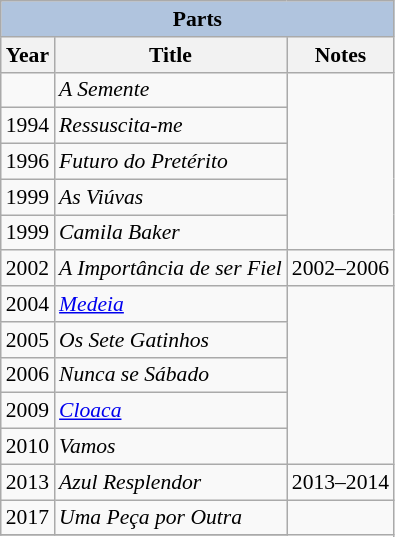<table class="wikitable" style="font-size: 90%;">
<tr>
<th colspan="4" style="background: LightSteelBlue;">Parts</th>
</tr>
<tr>
<th>Year</th>
<th>Title</th>
<th>Notes</th>
</tr>
<tr>
<td></td>
<td><em>A Semente</em></td>
</tr>
<tr>
<td>1994</td>
<td><em>Ressuscita-me</em></td>
</tr>
<tr>
<td>1996</td>
<td><em>Futuro do Pretérito</em></td>
</tr>
<tr>
<td>1999</td>
<td><em>As Viúvas</em></td>
</tr>
<tr>
<td>1999</td>
<td><em>Camila Baker</em></td>
</tr>
<tr>
<td>2002</td>
<td><em>A Importância de ser Fiel</em></td>
<td>2002–2006</td>
</tr>
<tr>
<td>2004</td>
<td><em><a href='#'>Medeia</a></em></td>
</tr>
<tr>
<td>2005</td>
<td><em>Os Sete Gatinhos</em></td>
</tr>
<tr>
<td>2006</td>
<td><em>Nunca se Sábado</em></td>
</tr>
<tr>
<td>2009</td>
<td><em><a href='#'>Cloaca</a></em></td>
</tr>
<tr>
<td>2010</td>
<td><em>Vamos</em></td>
</tr>
<tr>
<td>2013</td>
<td><em>Azul Resplendor</em></td>
<td>2013–2014</td>
</tr>
<tr>
<td>2017</td>
<td><em>Uma Peça por Outra</em></td>
</tr>
<tr>
</tr>
</table>
